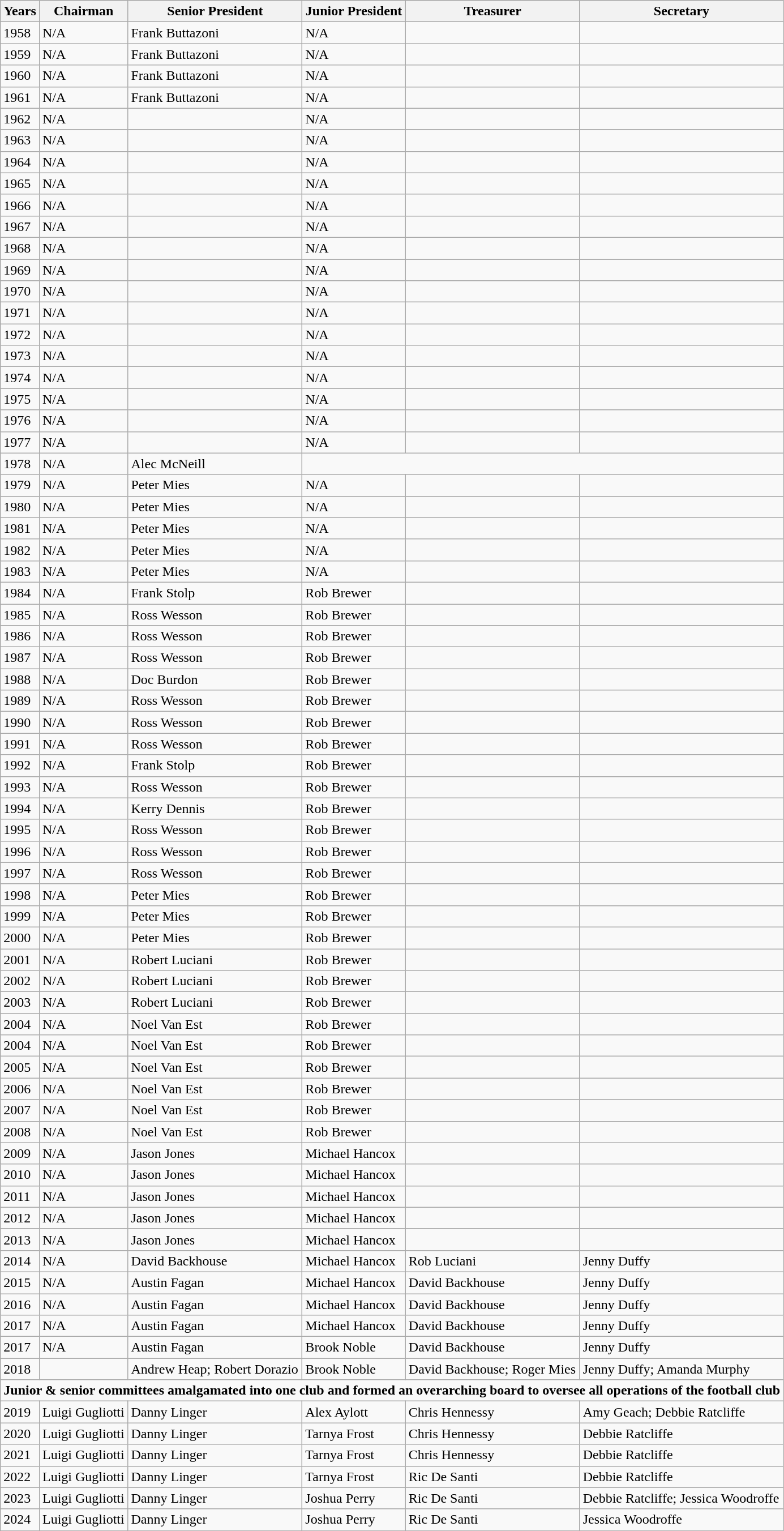<table class="wikitable">
<tr>
<th>Years</th>
<th>Chairman</th>
<th>Senior President</th>
<th>Junior President</th>
<th>Treasurer</th>
<th>Secretary</th>
</tr>
<tr>
<td>1958</td>
<td>N/A</td>
<td> Frank Buttazoni</td>
<td>N/A</td>
<td></td>
<td></td>
</tr>
<tr>
<td>1959</td>
<td>N/A</td>
<td> Frank Buttazoni</td>
<td>N/A</td>
<td></td>
<td></td>
</tr>
<tr>
<td>1960</td>
<td>N/A</td>
<td> Frank Buttazoni</td>
<td>N/A</td>
<td></td>
<td></td>
</tr>
<tr>
<td>1961</td>
<td>N/A</td>
<td> Frank Buttazoni</td>
<td>N/A</td>
<td></td>
<td></td>
</tr>
<tr>
<td>1962</td>
<td>N/A</td>
<td></td>
<td>N/A</td>
<td></td>
<td></td>
</tr>
<tr>
<td>1963</td>
<td>N/A</td>
<td></td>
<td>N/A</td>
<td></td>
<td></td>
</tr>
<tr>
<td>1964</td>
<td>N/A</td>
<td></td>
<td>N/A</td>
<td></td>
<td></td>
</tr>
<tr>
<td>1965</td>
<td>N/A</td>
<td></td>
<td>N/A</td>
<td></td>
<td></td>
</tr>
<tr>
<td>1966</td>
<td>N/A</td>
<td></td>
<td>N/A</td>
<td></td>
<td></td>
</tr>
<tr>
<td>1967</td>
<td>N/A</td>
<td></td>
<td>N/A</td>
<td></td>
<td></td>
</tr>
<tr>
<td>1968</td>
<td>N/A</td>
<td></td>
<td>N/A</td>
<td></td>
<td></td>
</tr>
<tr>
<td>1969</td>
<td>N/A</td>
<td></td>
<td>N/A</td>
<td></td>
<td></td>
</tr>
<tr>
<td>1970</td>
<td>N/A</td>
<td></td>
<td>N/A</td>
<td></td>
<td></td>
</tr>
<tr>
<td>1971</td>
<td>N/A</td>
<td></td>
<td>N/A</td>
<td></td>
<td></td>
</tr>
<tr>
<td>1972</td>
<td>N/A</td>
<td></td>
<td>N/A</td>
<td></td>
<td></td>
</tr>
<tr>
<td>1973</td>
<td>N/A</td>
<td></td>
<td>N/A</td>
<td></td>
<td></td>
</tr>
<tr>
<td>1974</td>
<td>N/A</td>
<td></td>
<td>N/A</td>
<td></td>
<td></td>
</tr>
<tr>
<td>1975</td>
<td>N/A</td>
<td></td>
<td>N/A</td>
<td></td>
<td></td>
</tr>
<tr>
<td>1976</td>
<td>N/A</td>
<td></td>
<td>N/A</td>
<td></td>
<td></td>
</tr>
<tr>
<td>1977</td>
<td>N/A</td>
<td></td>
<td>N/A</td>
<td></td>
<td></td>
</tr>
<tr>
<td>1978</td>
<td>N/A</td>
<td> Alec McNeill</td>
</tr>
<tr>
<td>1979</td>
<td>N/A</td>
<td> Peter Mies</td>
<td>N/A</td>
<td></td>
<td></td>
</tr>
<tr>
<td>1980</td>
<td>N/A</td>
<td> Peter Mies</td>
<td>N/A</td>
<td></td>
<td></td>
</tr>
<tr>
<td>1981</td>
<td>N/A</td>
<td> Peter Mies</td>
<td>N/A</td>
<td></td>
<td></td>
</tr>
<tr>
<td>1982</td>
<td>N/A</td>
<td> Peter Mies</td>
<td>N/A</td>
<td></td>
<td></td>
</tr>
<tr>
<td>1983</td>
<td>N/A</td>
<td> Peter Mies</td>
<td>N/A</td>
<td></td>
<td></td>
</tr>
<tr>
<td>1984</td>
<td>N/A</td>
<td> Frank Stolp</td>
<td> Rob Brewer</td>
<td></td>
<td></td>
</tr>
<tr>
<td>1985</td>
<td>N/A</td>
<td> Ross Wesson</td>
<td> Rob Brewer</td>
<td></td>
<td></td>
</tr>
<tr>
<td>1986</td>
<td>N/A</td>
<td> Ross Wesson</td>
<td> Rob Brewer</td>
<td></td>
<td></td>
</tr>
<tr>
<td>1987</td>
<td>N/A</td>
<td> Ross Wesson</td>
<td> Rob Brewer</td>
<td></td>
<td></td>
</tr>
<tr>
<td>1988</td>
<td>N/A</td>
<td> Doc Burdon</td>
<td> Rob Brewer</td>
<td></td>
<td></td>
</tr>
<tr>
<td>1989</td>
<td>N/A</td>
<td> Ross Wesson</td>
<td> Rob Brewer</td>
<td></td>
<td></td>
</tr>
<tr>
<td>1990</td>
<td>N/A</td>
<td> Ross Wesson</td>
<td> Rob Brewer</td>
<td></td>
<td></td>
</tr>
<tr>
<td>1991</td>
<td>N/A</td>
<td> Ross Wesson</td>
<td> Rob Brewer</td>
<td></td>
<td></td>
</tr>
<tr>
<td>1992</td>
<td>N/A</td>
<td> Frank Stolp</td>
<td> Rob Brewer</td>
<td></td>
<td></td>
</tr>
<tr>
<td>1993</td>
<td>N/A</td>
<td> Ross Wesson</td>
<td> Rob Brewer</td>
<td></td>
<td></td>
</tr>
<tr>
<td>1994</td>
<td>N/A</td>
<td> Kerry Dennis</td>
<td> Rob Brewer</td>
<td></td>
<td></td>
</tr>
<tr>
<td>1995</td>
<td>N/A</td>
<td> Ross Wesson</td>
<td> Rob Brewer</td>
<td></td>
<td></td>
</tr>
<tr>
<td>1996</td>
<td>N/A</td>
<td> Ross Wesson</td>
<td> Rob Brewer</td>
<td></td>
<td></td>
</tr>
<tr>
<td>1997</td>
<td>N/A</td>
<td> Ross Wesson</td>
<td> Rob Brewer</td>
<td></td>
<td></td>
</tr>
<tr>
<td>1998</td>
<td>N/A</td>
<td> Peter Mies</td>
<td> Rob Brewer</td>
<td></td>
<td></td>
</tr>
<tr>
<td>1999</td>
<td>N/A</td>
<td> Peter Mies</td>
<td> Rob Brewer</td>
<td></td>
<td></td>
</tr>
<tr>
<td>2000</td>
<td>N/A</td>
<td> Peter Mies</td>
<td> Rob Brewer</td>
<td></td>
<td></td>
</tr>
<tr>
<td>2001</td>
<td>N/A</td>
<td> Robert Luciani</td>
<td> Rob Brewer</td>
<td></td>
<td></td>
</tr>
<tr>
<td>2002</td>
<td>N/A</td>
<td> Robert Luciani</td>
<td> Rob Brewer</td>
<td></td>
<td></td>
</tr>
<tr>
<td>2003</td>
<td>N/A</td>
<td> Robert Luciani</td>
<td> Rob Brewer</td>
<td></td>
<td></td>
</tr>
<tr>
<td>2004</td>
<td>N/A</td>
<td> Noel Van Est</td>
<td> Rob Brewer</td>
<td></td>
<td></td>
</tr>
<tr>
<td>2004</td>
<td>N/A</td>
<td> Noel Van Est</td>
<td> Rob Brewer</td>
<td></td>
<td></td>
</tr>
<tr>
<td>2005</td>
<td>N/A</td>
<td> Noel Van Est</td>
<td> Rob Brewer</td>
<td></td>
<td></td>
</tr>
<tr>
<td>2006</td>
<td>N/A</td>
<td> Noel Van Est</td>
<td> Rob Brewer</td>
<td></td>
<td></td>
</tr>
<tr>
<td>2007</td>
<td>N/A</td>
<td> Noel Van Est</td>
<td> Rob Brewer</td>
<td></td>
<td></td>
</tr>
<tr>
<td>2008</td>
<td>N/A</td>
<td> Noel Van Est</td>
<td> Rob Brewer</td>
<td></td>
<td></td>
</tr>
<tr>
<td>2009</td>
<td>N/A</td>
<td> Jason Jones</td>
<td> Michael Hancox</td>
<td></td>
<td></td>
</tr>
<tr>
<td>2010</td>
<td>N/A</td>
<td> Jason Jones</td>
<td> Michael Hancox</td>
<td></td>
<td></td>
</tr>
<tr>
<td>2011</td>
<td>N/A</td>
<td> Jason Jones</td>
<td> Michael Hancox</td>
<td></td>
<td></td>
</tr>
<tr>
<td>2012</td>
<td>N/A</td>
<td> Jason Jones</td>
<td> Michael Hancox</td>
<td></td>
<td></td>
</tr>
<tr>
<td>2013</td>
<td>N/A</td>
<td> Jason Jones</td>
<td> Michael Hancox</td>
<td></td>
<td></td>
</tr>
<tr>
<td>2014</td>
<td>N/A</td>
<td> David Backhouse</td>
<td> Michael Hancox</td>
<td> Rob Luciani</td>
<td> Jenny Duffy</td>
</tr>
<tr>
<td>2015</td>
<td>N/A</td>
<td> Austin Fagan</td>
<td> Michael Hancox</td>
<td> David Backhouse</td>
<td> Jenny Duffy</td>
</tr>
<tr>
<td>2016</td>
<td>N/A</td>
<td> Austin Fagan</td>
<td> Michael Hancox</td>
<td> David Backhouse</td>
<td> Jenny Duffy</td>
</tr>
<tr>
<td>2017</td>
<td>N/A</td>
<td> Austin Fagan</td>
<td> Michael Hancox</td>
<td> David Backhouse</td>
<td> Jenny Duffy</td>
</tr>
<tr>
<td>2017</td>
<td>N/A</td>
<td> Austin Fagan</td>
<td> Brook Noble</td>
<td> David Backhouse</td>
<td> Jenny Duffy</td>
</tr>
<tr>
<td>2018</td>
<td></td>
<td> Andrew Heap;  Robert Dorazio</td>
<td> Brook Noble</td>
<td> David Backhouse;  Roger Mies</td>
<td> Jenny Duffy;  Amanda Murphy</td>
</tr>
<tr>
<td !  rowspan=1 colspan=6 align=center><strong>Junior & senior committees amalgamated into one club and formed an overarching board to oversee all operations of the football club</strong></td>
</tr>
<tr>
<td>2019</td>
<td> Luigi Gugliotti</td>
<td> Danny Linger</td>
<td> Alex Aylott</td>
<td> Chris Hennessy</td>
<td> Amy Geach;  Debbie Ratcliffe</td>
</tr>
<tr>
<td>2020</td>
<td> Luigi Gugliotti</td>
<td> Danny Linger</td>
<td> Tarnya Frost</td>
<td> Chris Hennessy</td>
<td> Debbie Ratcliffe</td>
</tr>
<tr>
<td>2021</td>
<td> Luigi Gugliotti</td>
<td> Danny Linger</td>
<td> Tarnya Frost</td>
<td> Chris Hennessy</td>
<td> Debbie Ratcliffe</td>
</tr>
<tr>
<td>2022</td>
<td> Luigi Gugliotti</td>
<td> Danny Linger</td>
<td> Tarnya Frost</td>
<td> Ric De Santi</td>
<td> Debbie Ratcliffe</td>
</tr>
<tr>
<td>2023</td>
<td> Luigi Gugliotti</td>
<td> Danny Linger</td>
<td> Joshua Perry</td>
<td> Ric De Santi</td>
<td> Debbie Ratcliffe;  Jessica Woodroffe</td>
</tr>
<tr>
<td>2024</td>
<td> Luigi Gugliotti</td>
<td> Danny Linger</td>
<td> Joshua Perry</td>
<td> Ric De Santi</td>
<td> Jessica Woodroffe</td>
</tr>
</table>
